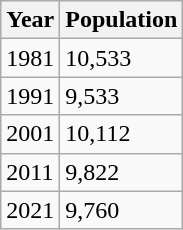<table class=wikitable>
<tr>
<th>Year</th>
<th>Population</th>
</tr>
<tr>
<td>1981</td>
<td>10,533</td>
</tr>
<tr>
<td>1991</td>
<td>9,533</td>
</tr>
<tr>
<td>2001</td>
<td>10,112</td>
</tr>
<tr>
<td>2011</td>
<td>9,822</td>
</tr>
<tr>
<td>2021</td>
<td>9,760</td>
</tr>
</table>
